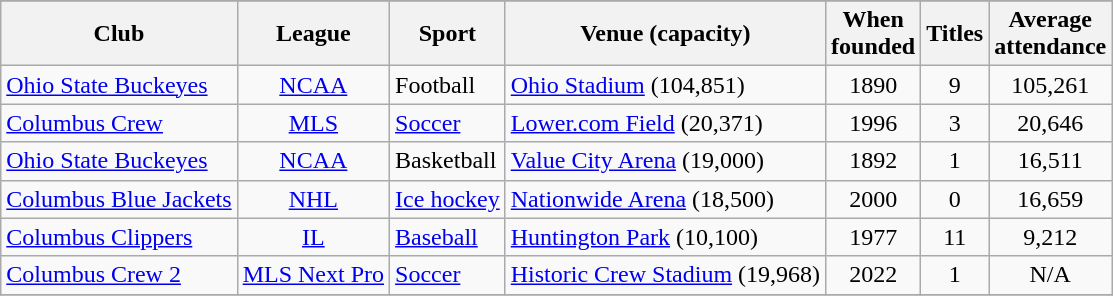<table class="wikitable sortable">
<tr>
</tr>
<tr>
<th>Club</th>
<th>League</th>
<th>Sport</th>
<th>Venue (capacity)</th>
<th>When <br>founded</th>
<th>Titles</th>
<th>Average <br> attendance</th>
</tr>
<tr>
<td><a href='#'>Ohio State Buckeyes</a></td>
<td align=center><a href='#'>NCAA</a></td>
<td>Football</td>
<td><a href='#'>Ohio Stadium</a> (104,851)</td>
<td align=center>1890</td>
<td align=center>9</td>
<td align=center>105,261</td>
</tr>
<tr>
<td><a href='#'>Columbus Crew</a></td>
<td align=center><a href='#'>MLS</a></td>
<td><a href='#'>Soccer</a></td>
<td><a href='#'>Lower.com Field</a> (20,371)</td>
<td align=center>1996</td>
<td align=center>3</td>
<td align=center>20,646</td>
</tr>
<tr>
<td><a href='#'>Ohio State Buckeyes</a></td>
<td align=center><a href='#'>NCAA</a></td>
<td>Basketball</td>
<td><a href='#'>Value City Arena</a> (19,000)</td>
<td align=center>1892</td>
<td align=center>1</td>
<td align=center>16,511</td>
</tr>
<tr>
<td><a href='#'>Columbus Blue Jackets</a></td>
<td align=center><a href='#'>NHL</a></td>
<td><a href='#'>Ice hockey</a></td>
<td><a href='#'>Nationwide Arena</a> (18,500)</td>
<td align=center>2000</td>
<td align=center>0</td>
<td align=center>16,659</td>
</tr>
<tr>
<td><a href='#'>Columbus Clippers</a></td>
<td align=center><a href='#'>IL</a></td>
<td><a href='#'>Baseball</a></td>
<td><a href='#'>Huntington Park</a> (10,100)</td>
<td align=center>1977</td>
<td align=center>11</td>
<td align=center>9,212</td>
</tr>
<tr>
<td><a href='#'>Columbus Crew 2</a></td>
<td align=center><a href='#'>MLS Next Pro</a></td>
<td><a href='#'>Soccer</a></td>
<td><a href='#'>Historic Crew Stadium</a> (19,968)</td>
<td align=center>2022</td>
<td align=center>1</td>
<td align=center>N/A</td>
</tr>
<tr>
</tr>
</table>
